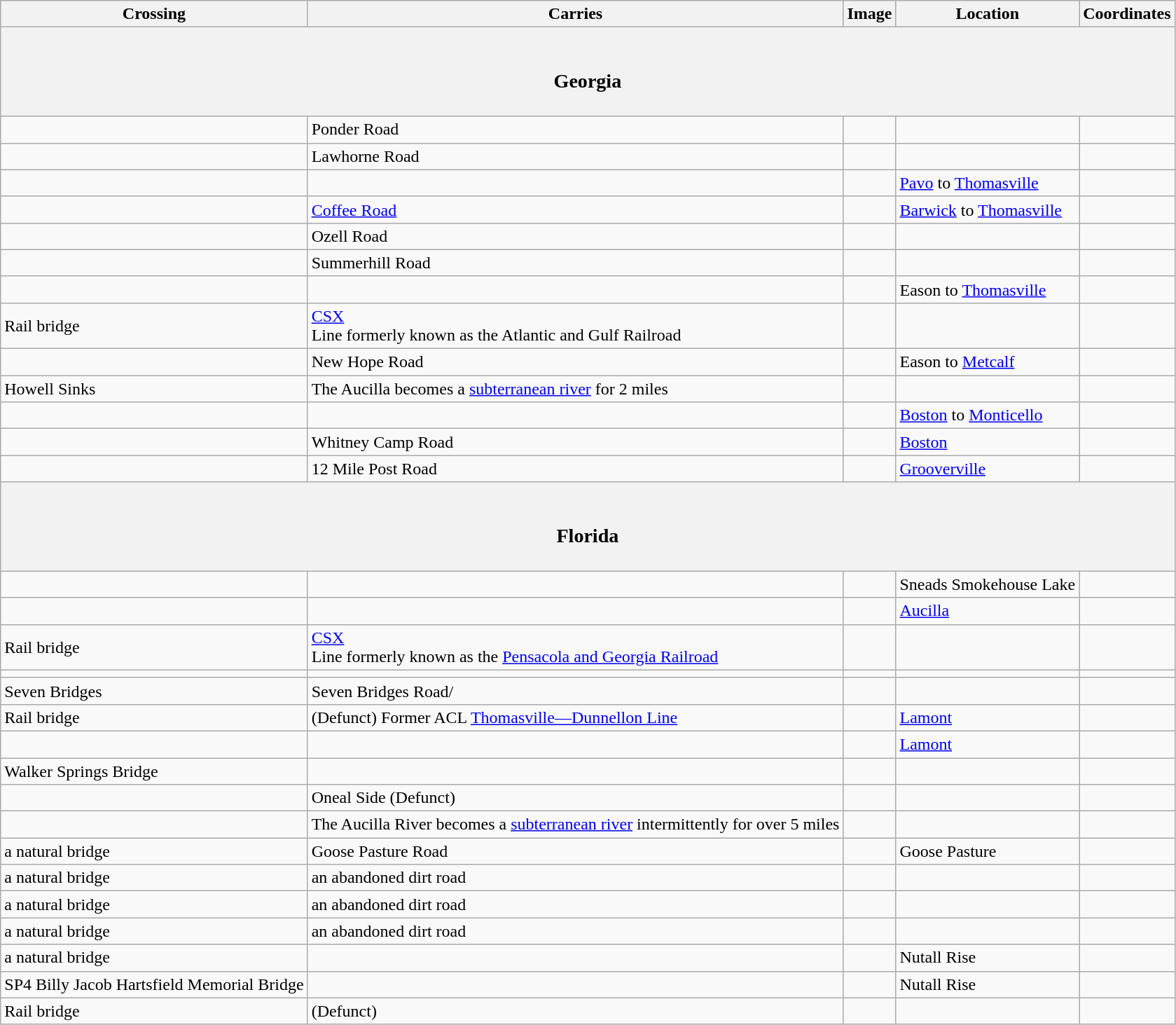<table class=wikitable>
<tr>
<th>Crossing</th>
<th>Carries</th>
<th>Image</th>
<th>Location</th>
<th>Coordinates</th>
</tr>
<tr>
<th colspan=5><br><h3>Georgia</h3></th>
</tr>
<tr>
<td></td>
<td>Ponder Road</td>
<td></td>
<td></td>
<td></td>
</tr>
<tr>
<td></td>
<td>Lawhorne Road</td>
<td></td>
<td></td>
<td></td>
</tr>
<tr>
<td></td>
<td></td>
<td></td>
<td><a href='#'>Pavo</a> to <a href='#'>Thomasville</a></td>
<td></td>
</tr>
<tr>
<td></td>
<td><a href='#'>Coffee Road</a></td>
<td></td>
<td><a href='#'>Barwick</a> to <a href='#'>Thomasville</a></td>
<td></td>
</tr>
<tr>
<td></td>
<td>Ozell Road</td>
<td></td>
<td></td>
<td></td>
</tr>
<tr>
<td></td>
<td>Summerhill Road</td>
<td></td>
<td></td>
<td></td>
</tr>
<tr>
<td></td>
<td></td>
<td></td>
<td>Eason to <a href='#'>Thomasville</a></td>
<td></td>
</tr>
<tr>
<td>Rail bridge</td>
<td><a href='#'>CSX</a><br> Line formerly known as the Atlantic and Gulf Railroad</td>
<td></td>
<td></td>
<td></td>
</tr>
<tr>
<td></td>
<td>New Hope Road</td>
<td></td>
<td>Eason to <a href='#'>Metcalf</a></td>
<td></td>
</tr>
<tr>
<td>Howell Sinks</td>
<td>The Aucilla becomes a <a href='#'>subterranean river</a> for 2 miles</td>
<td></td>
<td></td>
<td></td>
</tr>
<tr>
<td></td>
<td></td>
<td></td>
<td><a href='#'>Boston</a> to <a href='#'>Monticello</a></td>
<td></td>
</tr>
<tr>
<td></td>
<td>Whitney Camp Road</td>
<td></td>
<td><a href='#'>Boston</a></td>
<td></td>
</tr>
<tr>
<td></td>
<td>12 Mile Post Road</td>
<td></td>
<td><a href='#'>Grooverville</a></td>
<td></td>
</tr>
<tr>
<th colspan=5><br><h3>Florida</h3></th>
</tr>
<tr>
<td></td>
<td></td>
<td></td>
<td>Sneads Smokehouse Lake</td>
<td></td>
</tr>
<tr>
<td></td>
<td></td>
<td></td>
<td><a href='#'>Aucilla</a></td>
<td></td>
</tr>
<tr>
<td>Rail bridge</td>
<td><a href='#'>CSX</a> <br> Line formerly known as the <a href='#'>Pensacola and Georgia Railroad</a></td>
<td></td>
<td></td>
<td></td>
</tr>
<tr>
<td></td>
<td></td>
<td></td>
<td></td>
<td></td>
</tr>
<tr>
<td>Seven Bridges</td>
<td>Seven Bridges Road/</td>
<td></td>
<td></td>
<td></td>
</tr>
<tr>
<td>Rail bridge</td>
<td>(Defunct) Former ACL <a href='#'>Thomasville—Dunnellon Line</a></td>
<td></td>
<td><a href='#'>Lamont</a></td>
<td></td>
</tr>
<tr>
<td></td>
<td></td>
<td></td>
<td><a href='#'>Lamont</a></td>
<td></td>
</tr>
<tr>
<td>Walker Springs Bridge</td>
<td></td>
<td></td>
<td></td>
<td></td>
</tr>
<tr>
<td></td>
<td>Oneal Side (Defunct)</td>
<td></td>
<td></td>
<td></td>
</tr>
<tr>
<td></td>
<td>The Aucilla River becomes a <a href='#'>subterranean river</a> intermittently for over 5 miles</td>
<td></td>
<td></td>
<td></td>
</tr>
<tr>
<td>a natural bridge</td>
<td>Goose Pasture Road</td>
<td></td>
<td>Goose Pasture</td>
<td></td>
</tr>
<tr>
<td>a natural bridge</td>
<td>an abandoned dirt road</td>
<td></td>
<td></td>
<td></td>
</tr>
<tr>
<td>a natural bridge</td>
<td>an abandoned dirt road</td>
<td></td>
<td></td>
<td></td>
</tr>
<tr>
<td>a natural bridge</td>
<td>an abandoned dirt road</td>
<td></td>
<td></td>
<td></td>
</tr>
<tr>
<td>a natural bridge</td>
<td></td>
<td></td>
<td>Nutall Rise</td>
<td></td>
</tr>
<tr>
<td>SP4 Billy Jacob Hartsfield Memorial Bridge</td>
<td></td>
<td></td>
<td>Nutall Rise</td>
<td></td>
</tr>
<tr>
<td>Rail bridge</td>
<td>(Defunct)</td>
<td></td>
<td></td>
<td></td>
</tr>
</table>
